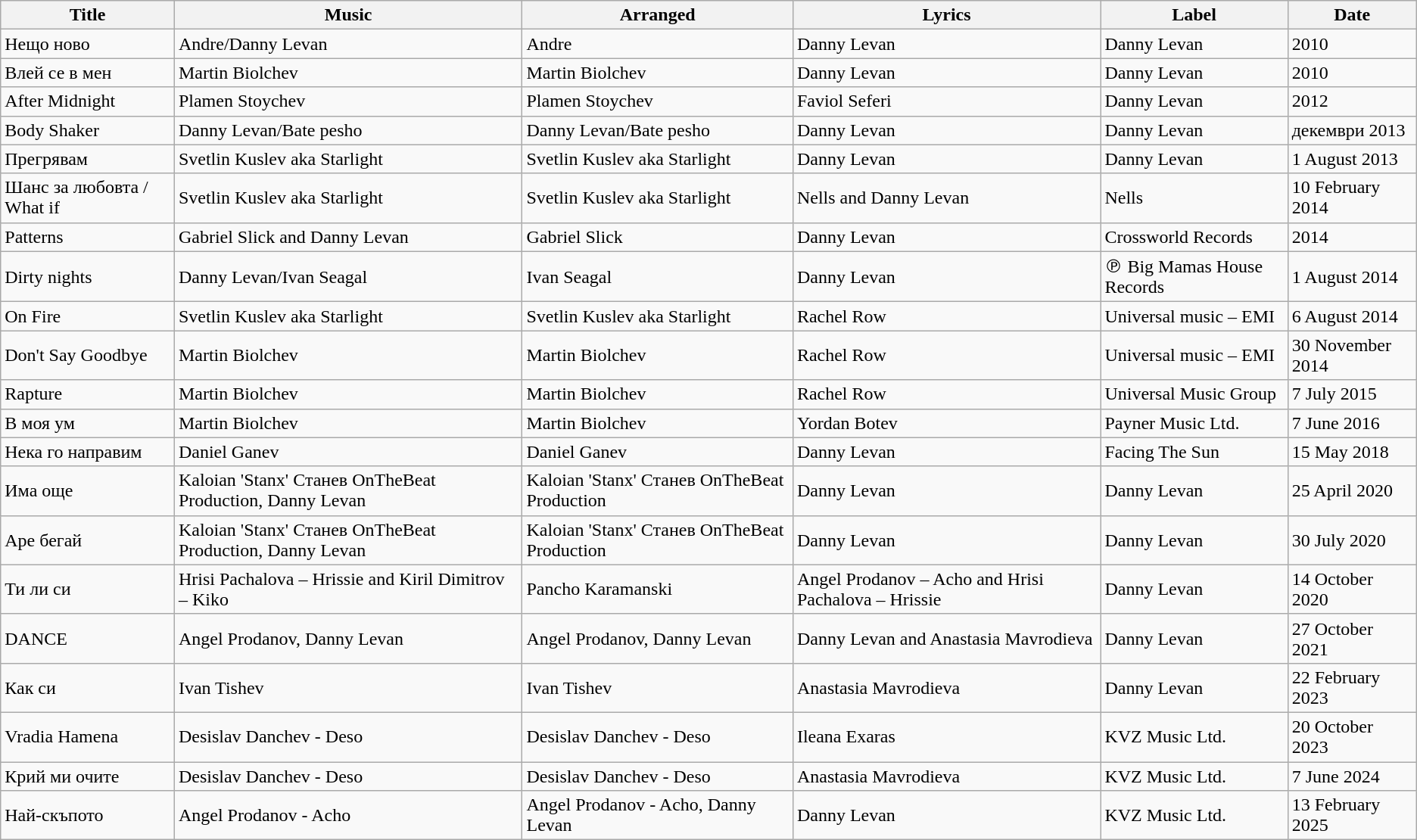<table class="wikitable">
<tr>
<th>Title</th>
<th>Music</th>
<th>Arranged</th>
<th>Lyrics</th>
<th>Label</th>
<th>Date</th>
</tr>
<tr>
<td>Нещо ново</td>
<td>Andre/Danny Levan</td>
<td>Andre</td>
<td>Danny Levan</td>
<td>Danny Levan</td>
<td>2010</td>
</tr>
<tr>
<td>Влей се в мен</td>
<td>Martin Biolchev</td>
<td>Martin Biolchev</td>
<td>Danny Levan</td>
<td>Danny Levan</td>
<td>2010</td>
</tr>
<tr>
<td>After Midnight</td>
<td>Plamen Stoychev</td>
<td>Plamen Stoychev</td>
<td>Faviol Seferi</td>
<td>Danny Levan</td>
<td>2012</td>
</tr>
<tr>
<td>Body Shaker</td>
<td>Danny Levan/Bate pesho</td>
<td>Danny Levan/Bate pesho</td>
<td>Danny Levan</td>
<td>Danny Levan</td>
<td>декември 2013</td>
</tr>
<tr>
<td>Прегрявам</td>
<td>Svetlin Kuslev aka Starlight</td>
<td>Svetlin Kuslev aka Starlight</td>
<td>Danny Levan</td>
<td>Danny Levan</td>
<td>1 August 2013</td>
</tr>
<tr>
<td>Шанс за любовта / What if</td>
<td>Svetlin Kuslev aka Starlight</td>
<td>Svetlin Kuslev aka Starlight</td>
<td>Nells and Danny Levan</td>
<td>Nells</td>
<td>10 February 2014</td>
</tr>
<tr>
<td>Patterns</td>
<td>Gabriel Slick and Danny Levan</td>
<td>Gabriel Slick</td>
<td>Danny Levan</td>
<td>Crossworld Records</td>
<td>2014</td>
</tr>
<tr>
<td>Dirty nights</td>
<td>Danny Levan/Ivan Seagal</td>
<td>Ivan Seagal</td>
<td>Danny Levan</td>
<td>℗ Big Mamas House Records</td>
<td>1 August 2014</td>
</tr>
<tr>
<td>On Fire</td>
<td>Svetlin Kuslev aka Starlight</td>
<td>Svetlin Kuslev aka Starlight</td>
<td>Rachel Row</td>
<td>Universal music – EMI</td>
<td>6 August 2014</td>
</tr>
<tr>
<td>Don't Say Goodbye</td>
<td>Martin Biolchev</td>
<td>Martin Biolchev</td>
<td>Rachel Row</td>
<td>Universal music – EMI</td>
<td>30 November 2014</td>
</tr>
<tr>
<td>Rapture</td>
<td>Martin Biolchev</td>
<td>Martin Biolchev</td>
<td>Rachel Row</td>
<td>Universal Music Group</td>
<td>7 July 2015</td>
</tr>
<tr>
<td>В моя ум</td>
<td>Martin Biolchev</td>
<td>Martin Biolchev</td>
<td>Yordan Botev</td>
<td>Payner Music Ltd.</td>
<td>7 June 2016</td>
</tr>
<tr>
<td>Нека го направим</td>
<td>Daniel Ganev</td>
<td>Daniel Ganev</td>
<td>Danny Levan</td>
<td>Facing The Sun</td>
<td>15 May 2018</td>
</tr>
<tr>
<td>Има още</td>
<td>Kaloian 'Stanx' Станев OnTheBeat Production, Danny Levan</td>
<td>Kaloian 'Stanx' Станев OnTheBeat Production</td>
<td>Danny Levan</td>
<td>Danny Levan</td>
<td>25 April 2020</td>
</tr>
<tr>
<td>Аре бегай</td>
<td>Kaloian 'Stanx' Станев OnTheBeat Production, Danny Levan</td>
<td>Kaloian 'Stanx' Станев OnTheBeat Production</td>
<td>Danny Levan</td>
<td>Danny Levan</td>
<td>30 July 2020</td>
</tr>
<tr>
<td>Ти ли си</td>
<td>Hrisi Pachalova – Hrissie and Kiril Dimitrov – Kiko</td>
<td>Pancho Karamanski</td>
<td>Angel Prodanov – Acho and Hrisi Pachalova – Hrissie</td>
<td>Danny Levan</td>
<td>14 October 2020</td>
</tr>
<tr>
<td>DANCE</td>
<td>Angel Prodanov, Danny Levan</td>
<td>Angel Prodanov, Danny Levan</td>
<td>Danny Levan and Anastasia Mavrodieva</td>
<td>Danny Levan</td>
<td>27 October 2021</td>
</tr>
<tr>
<td>Как си</td>
<td>Ivan Tishev</td>
<td>Ivan Tishev</td>
<td>Anastasia Mavrodieva</td>
<td>Danny Levan</td>
<td>22 February 2023</td>
</tr>
<tr>
<td>Vradia Hamena</td>
<td>Desislav Danchev - Deso</td>
<td>Desislav Danchev - Deso</td>
<td>Ileana Exaras</td>
<td>KVZ  Music Ltd.</td>
<td>20 October 2023</td>
</tr>
<tr>
<td>Крий ми очите</td>
<td>Desislav Danchev - Deso</td>
<td>Desislav Danchev - Deso</td>
<td>Anastasia Mavrodieva</td>
<td>KVZ  Music Ltd.</td>
<td>7 June 2024</td>
</tr>
<tr>
<td>Най-скъпото</td>
<td>Angel Prodanov - Acho</td>
<td>Angel Prodanov - Acho, Danny Levan</td>
<td>Danny Levan</td>
<td>KVZ  Music Ltd.</td>
<td>13 February 2025</td>
</tr>
</table>
